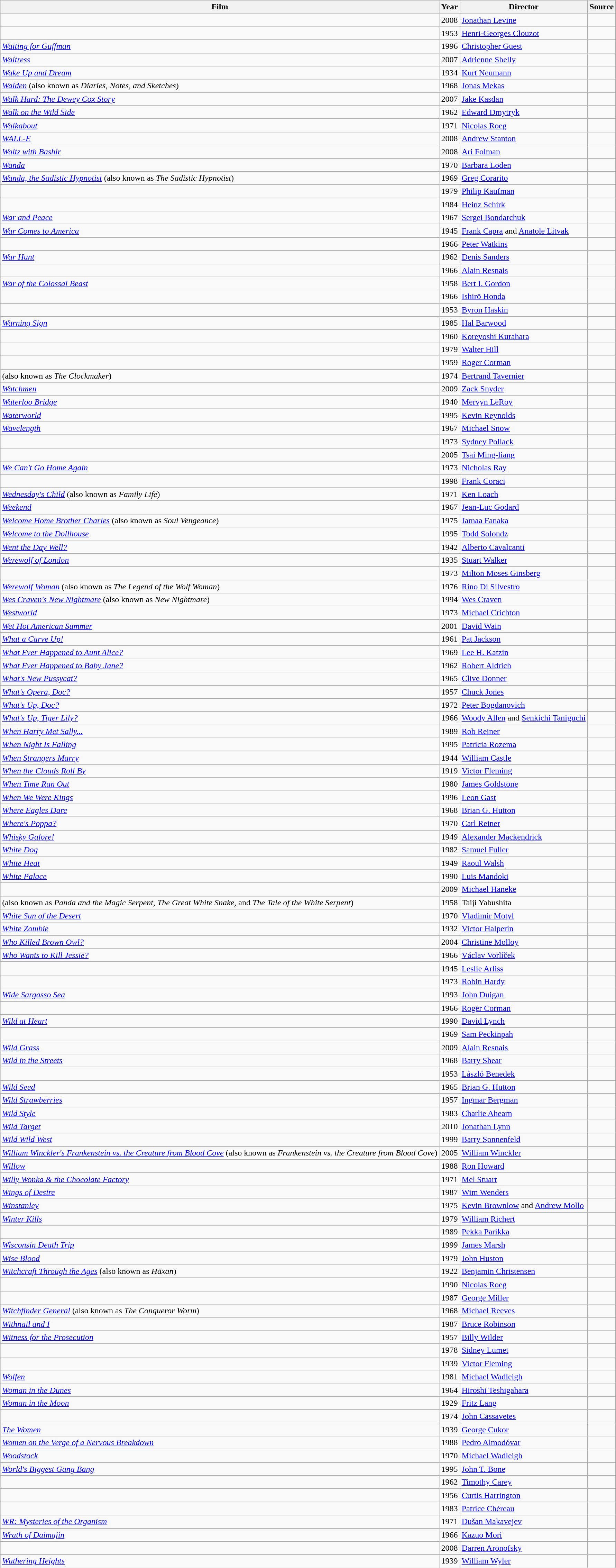<table class="wikitable sortable">
<tr>
<th>Film</th>
<th>Year</th>
<th>Director</th>
<th class="unsortable">Source</th>
</tr>
<tr>
<td><em></em></td>
<td>2008</td>
<td><a href='#'>Jonathan Levine</a></td>
<td></td>
</tr>
<tr>
<td><em></em></td>
<td>1953</td>
<td><a href='#'>Henri-Georges Clouzot</a></td>
<td></td>
</tr>
<tr>
<td><em><a href='#'>Waiting for Guffman</a></em></td>
<td>1996</td>
<td><a href='#'>Christopher Guest</a></td>
<td></td>
</tr>
<tr>
<td><em><a href='#'>Waitress</a></em></td>
<td>2007</td>
<td><a href='#'>Adrienne Shelly</a></td>
<td></td>
</tr>
<tr>
<td><em><a href='#'>Wake Up and Dream</a></em></td>
<td>1934</td>
<td><a href='#'>Kurt Neumann</a></td>
<td></td>
</tr>
<tr>
<td><em><a href='#'>Walden</a></em> (also known as <em>Diaries, Notes, and Sketches</em>)</td>
<td>1968</td>
<td><a href='#'>Jonas Mekas</a></td>
<td></td>
</tr>
<tr>
<td><em><a href='#'>Walk Hard: The Dewey Cox Story</a></em></td>
<td>2007</td>
<td><a href='#'>Jake Kasdan</a></td>
<td></td>
</tr>
<tr>
<td><em><a href='#'>Walk on the Wild Side</a></em></td>
<td>1962</td>
<td><a href='#'>Edward Dmytryk</a></td>
<td></td>
</tr>
<tr>
<td><em><a href='#'>Walkabout</a></em></td>
<td>1971</td>
<td><a href='#'>Nicolas Roeg</a></td>
<td></td>
</tr>
<tr>
<td><em><a href='#'>WALL-E</a></em></td>
<td>2008</td>
<td><a href='#'>Andrew Stanton</a></td>
<td></td>
</tr>
<tr>
<td><em><a href='#'>Waltz with Bashir</a></em></td>
<td>2008</td>
<td><a href='#'>Ari Folman</a></td>
<td></td>
</tr>
<tr>
<td><em><a href='#'>Wanda</a></em></td>
<td>1970</td>
<td><a href='#'>Barbara Loden</a></td>
<td></td>
</tr>
<tr>
<td><em><a href='#'>Wanda, the Sadistic Hypnotist</a></em> (also known as <em>The Sadistic Hypnotist</em>)</td>
<td>1969</td>
<td><a href='#'>Greg Corarito</a></td>
<td></td>
</tr>
<tr>
<td><em></em></td>
<td>1979</td>
<td><a href='#'>Philip Kaufman</a></td>
<td></td>
</tr>
<tr>
<td><em></em></td>
<td>1984</td>
<td><a href='#'>Heinz Schirk</a></td>
<td></td>
</tr>
<tr>
<td><em><a href='#'>War and Peace</a></em></td>
<td>1967</td>
<td><a href='#'>Sergei Bondarchuk</a></td>
<td></td>
</tr>
<tr>
<td><em><a href='#'>War Comes to America</a></em></td>
<td>1945</td>
<td><a href='#'>Frank Capra</a> and <a href='#'>Anatole Litvak</a></td>
<td></td>
</tr>
<tr>
<td><em></em></td>
<td>1966</td>
<td><a href='#'>Peter Watkins</a></td>
<td></td>
</tr>
<tr>
<td><em><a href='#'>War Hunt</a></em></td>
<td>1962</td>
<td><a href='#'>Denis Sanders</a></td>
<td></td>
</tr>
<tr>
<td><em></em></td>
<td>1966</td>
<td><a href='#'>Alain Resnais</a></td>
<td></td>
</tr>
<tr>
<td><em><a href='#'>War of the Colossal Beast</a></em></td>
<td>1958</td>
<td><a href='#'>Bert I. Gordon</a></td>
<td></td>
</tr>
<tr>
<td><em></em></td>
<td>1966</td>
<td><a href='#'>Ishirō Honda</a></td>
<td></td>
</tr>
<tr>
<td><em></em></td>
<td>1953</td>
<td><a href='#'>Byron Haskin</a></td>
<td></td>
</tr>
<tr>
<td><em><a href='#'>Warning Sign</a></em></td>
<td>1985</td>
<td><a href='#'>Hal Barwood</a></td>
<td></td>
</tr>
<tr>
<td><em></em></td>
<td>1960</td>
<td><a href='#'>Koreyoshi Kurahara</a></td>
<td></td>
</tr>
<tr>
<td><em></em></td>
<td>1979</td>
<td><a href='#'>Walter Hill</a></td>
<td></td>
</tr>
<tr>
<td><em></em></td>
<td>1959</td>
<td><a href='#'>Roger Corman</a></td>
<td></td>
</tr>
<tr>
<td><em></em> (also known as <em>The Clockmaker</em>)</td>
<td>1974</td>
<td><a href='#'>Bertrand Tavernier</a></td>
<td></td>
</tr>
<tr>
<td><em><a href='#'>Watchmen</a></em></td>
<td>2009</td>
<td><a href='#'>Zack Snyder</a></td>
<td></td>
</tr>
<tr>
<td><em><a href='#'>Waterloo Bridge</a></em></td>
<td>1940</td>
<td><a href='#'>Mervyn LeRoy</a></td>
<td></td>
</tr>
<tr>
<td><em><a href='#'>Waterworld</a></em></td>
<td>1995</td>
<td><a href='#'>Kevin Reynolds</a></td>
<td></td>
</tr>
<tr>
<td><em><a href='#'>Wavelength</a></em></td>
<td>1967</td>
<td><a href='#'>Michael Snow</a></td>
<td></td>
</tr>
<tr>
<td><em></em></td>
<td>1973</td>
<td><a href='#'>Sydney Pollack</a></td>
<td></td>
</tr>
<tr>
<td><em></em></td>
<td>2005</td>
<td><a href='#'>Tsai Ming-liang</a></td>
<td></td>
</tr>
<tr>
<td><em><a href='#'>We Can't Go Home Again</a></em></td>
<td>1973</td>
<td><a href='#'>Nicholas Ray</a></td>
<td></td>
</tr>
<tr>
<td><em></em></td>
<td>1998</td>
<td><a href='#'>Frank Coraci</a></td>
<td></td>
</tr>
<tr>
<td><em><a href='#'>Wednesday's Child</a></em> (also known as <em>Family Life</em>)</td>
<td>1971</td>
<td><a href='#'>Ken Loach</a></td>
<td></td>
</tr>
<tr>
<td><em><a href='#'>Weekend</a></em></td>
<td>1967</td>
<td><a href='#'>Jean-Luc Godard</a></td>
<td></td>
</tr>
<tr>
<td><em><a href='#'>Welcome Home Brother Charles</a></em> (also known as <em>Soul Vengeance</em>)</td>
<td>1975</td>
<td><a href='#'>Jamaa Fanaka</a></td>
<td></td>
</tr>
<tr>
<td><em><a href='#'>Welcome to the Dollhouse</a></em></td>
<td>1995</td>
<td><a href='#'>Todd Solondz</a></td>
<td></td>
</tr>
<tr>
<td><em><a href='#'>Went the Day Well?</a></em></td>
<td>1942</td>
<td><a href='#'>Alberto Cavalcanti</a></td>
<td></td>
</tr>
<tr>
<td><em><a href='#'>Werewolf of London</a></em></td>
<td>1935</td>
<td><a href='#'>Stuart Walker</a></td>
<td></td>
</tr>
<tr>
<td><em></em></td>
<td>1973</td>
<td><a href='#'>Milton Moses Ginsberg</a></td>
<td></td>
</tr>
<tr>
<td><em><a href='#'>Werewolf Woman</a></em> (also known as <em>The Legend of the Wolf Woman</em>)</td>
<td>1976</td>
<td><a href='#'>Rino Di Silvestro</a></td>
<td></td>
</tr>
<tr>
<td><em><a href='#'>Wes Craven's New Nightmare</a></em> (also known as <em>New Nightmare</em>)</td>
<td>1994</td>
<td><a href='#'>Wes Craven</a></td>
<td></td>
</tr>
<tr>
<td><em><a href='#'>Westworld</a></em></td>
<td>1973</td>
<td><a href='#'>Michael Crichton</a></td>
<td></td>
</tr>
<tr>
<td><em><a href='#'>Wet Hot American Summer</a></em></td>
<td>2001</td>
<td><a href='#'>David Wain</a></td>
<td></td>
</tr>
<tr>
<td><em><a href='#'>What a Carve Up!</a></em></td>
<td>1961</td>
<td><a href='#'>Pat Jackson</a></td>
<td></td>
</tr>
<tr>
<td><em><a href='#'>What Ever Happened to Aunt Alice?</a></em></td>
<td>1969</td>
<td><a href='#'>Lee H. Katzin</a></td>
<td></td>
</tr>
<tr>
<td><em><a href='#'>What Ever Happened to Baby Jane?</a></em></td>
<td>1962</td>
<td><a href='#'>Robert Aldrich</a></td>
<td></td>
</tr>
<tr>
<td><em><a href='#'>What's New Pussycat?</a></em></td>
<td>1965</td>
<td><a href='#'>Clive Donner</a></td>
<td></td>
</tr>
<tr>
<td><em><a href='#'>What's Opera, Doc?</a></em></td>
<td>1957</td>
<td><a href='#'>Chuck Jones</a></td>
<td></td>
</tr>
<tr>
<td><em><a href='#'>What's Up, Doc?</a></em></td>
<td>1972</td>
<td><a href='#'>Peter Bogdanovich</a></td>
<td></td>
</tr>
<tr>
<td><em><a href='#'>What's Up, Tiger Lily?</a></em></td>
<td>1966</td>
<td><a href='#'>Woody Allen</a> and <a href='#'>Senkichi Taniguchi</a></td>
<td></td>
</tr>
<tr>
<td><em><a href='#'>When Harry Met Sally...</a></em></td>
<td>1989</td>
<td><a href='#'>Rob Reiner</a></td>
<td></td>
</tr>
<tr>
<td><em><a href='#'>When Night Is Falling</a></em></td>
<td>1995</td>
<td><a href='#'>Patricia Rozema</a></td>
<td></td>
</tr>
<tr>
<td><em><a href='#'>When Strangers Marry</a></em></td>
<td>1944</td>
<td><a href='#'>William Castle</a></td>
<td></td>
</tr>
<tr>
<td><em><a href='#'>When the Clouds Roll By</a></em></td>
<td>1919</td>
<td><a href='#'>Victor Fleming</a></td>
<td></td>
</tr>
<tr>
<td><em><a href='#'>When Time Ran Out</a></em></td>
<td>1980</td>
<td><a href='#'>James Goldstone</a></td>
<td></td>
</tr>
<tr>
<td><em><a href='#'>When We Were Kings</a></em></td>
<td>1996</td>
<td><a href='#'>Leon Gast</a></td>
<td></td>
</tr>
<tr>
<td><em><a href='#'>Where Eagles Dare</a></em></td>
<td>1968</td>
<td><a href='#'>Brian G. Hutton</a></td>
<td></td>
</tr>
<tr>
<td><em><a href='#'>Where's Poppa?</a></em></td>
<td>1970</td>
<td><a href='#'>Carl Reiner</a></td>
<td></td>
</tr>
<tr>
<td><em><a href='#'>Whisky Galore!</a></em></td>
<td>1949</td>
<td><a href='#'>Alexander Mackendrick</a></td>
<td></td>
</tr>
<tr>
<td><em><a href='#'>White Dog</a></em></td>
<td>1982</td>
<td><a href='#'>Samuel Fuller</a></td>
<td></td>
</tr>
<tr>
<td><em><a href='#'>White Heat</a></em></td>
<td>1949</td>
<td><a href='#'>Raoul Walsh</a></td>
<td></td>
</tr>
<tr>
<td><em><a href='#'>White Palace</a></em></td>
<td>1990</td>
<td><a href='#'>Luis Mandoki</a></td>
<td></td>
</tr>
<tr>
<td><em></em></td>
<td>2009</td>
<td><a href='#'>Michael Haneke</a></td>
<td></td>
</tr>
<tr>
<td><em></em> (also known as <em>Panda and the Magic Serpent</em>, <em>The Great White Snake</em>, and <em>The Tale of the White Serpent</em>)</td>
<td>1958</td>
<td>Taiji Yabushita</td>
<td></td>
</tr>
<tr>
<td><em><a href='#'>White Sun of the Desert</a></em></td>
<td>1970</td>
<td><a href='#'>Vladimir Motyl</a></td>
<td></td>
</tr>
<tr>
<td><em><a href='#'>White Zombie</a></em></td>
<td>1932</td>
<td><a href='#'>Victor Halperin</a></td>
<td></td>
</tr>
<tr>
<td><em><a href='#'>Who Killed Brown Owl?</a></em></td>
<td>2004</td>
<td><a href='#'>Christine Molloy</a></td>
<td></td>
</tr>
<tr>
<td><em><a href='#'>Who Wants to Kill Jessie?</a></em></td>
<td>1966</td>
<td><a href='#'>Václav Vorlíček</a></td>
<td></td>
</tr>
<tr>
<td><em></em></td>
<td>1945</td>
<td><a href='#'>Leslie Arliss</a></td>
<td></td>
</tr>
<tr>
<td><em></em></td>
<td>1973</td>
<td><a href='#'>Robin Hardy</a></td>
<td></td>
</tr>
<tr>
<td><em><a href='#'>Wide Sargasso Sea</a></em></td>
<td>1993</td>
<td><a href='#'>John Duigan</a></td>
<td></td>
</tr>
<tr>
<td><em></em></td>
<td>1966</td>
<td><a href='#'>Roger Corman</a></td>
<td></td>
</tr>
<tr>
<td><em><a href='#'>Wild at Heart</a></em></td>
<td>1990</td>
<td><a href='#'>David Lynch</a></td>
<td></td>
</tr>
<tr>
<td><em></em></td>
<td>1969</td>
<td><a href='#'>Sam Peckinpah</a></td>
<td></td>
</tr>
<tr>
<td><em><a href='#'>Wild Grass</a></em></td>
<td>2009</td>
<td><a href='#'>Alain Resnais</a></td>
<td></td>
</tr>
<tr>
<td><em><a href='#'>Wild in the Streets</a></em></td>
<td>1968</td>
<td><a href='#'>Barry Shear</a></td>
<td></td>
</tr>
<tr>
<td><em></em></td>
<td>1953</td>
<td><a href='#'>László Benedek</a></td>
<td></td>
</tr>
<tr>
<td><em><a href='#'>Wild Seed</a></em></td>
<td>1965</td>
<td><a href='#'>Brian G. Hutton</a></td>
<td></td>
</tr>
<tr>
<td><em><a href='#'>Wild Strawberries</a></em></td>
<td>1957</td>
<td><a href='#'>Ingmar Bergman</a></td>
<td></td>
</tr>
<tr>
<td><em><a href='#'>Wild Style</a></em></td>
<td>1983</td>
<td><a href='#'>Charlie Ahearn</a></td>
<td></td>
</tr>
<tr>
<td><em><a href='#'>Wild Target</a></em></td>
<td>2010</td>
<td><a href='#'>Jonathan Lynn</a></td>
<td></td>
</tr>
<tr>
<td><em><a href='#'>Wild Wild West</a></em></td>
<td>1999</td>
<td><a href='#'>Barry Sonnenfeld</a></td>
<td></td>
</tr>
<tr>
<td><em><a href='#'>William Winckler's Frankenstein vs. the Creature from Blood Cove</a></em> (also known as <em>Frankenstein vs. the Creature from Blood Cove</em>)</td>
<td>2005</td>
<td><a href='#'>William Winckler</a></td>
<td></td>
</tr>
<tr>
<td><em><a href='#'>Willow</a></em></td>
<td>1988</td>
<td><a href='#'>Ron Howard</a></td>
<td></td>
</tr>
<tr>
<td><em><a href='#'>Willy Wonka & the Chocolate Factory</a></em></td>
<td>1971</td>
<td><a href='#'>Mel Stuart</a></td>
<td></td>
</tr>
<tr>
<td><em><a href='#'>Wings of Desire</a></em></td>
<td>1987</td>
<td><a href='#'>Wim Wenders</a></td>
<td></td>
</tr>
<tr>
<td><em><a href='#'>Winstanley</a></em></td>
<td>1975</td>
<td><a href='#'>Kevin Brownlow</a> and <a href='#'>Andrew Mollo</a></td>
<td></td>
</tr>
<tr>
<td><em><a href='#'>Winter Kills</a></em></td>
<td>1979</td>
<td><a href='#'>William Richert</a></td>
<td></td>
</tr>
<tr>
<td><em></em></td>
<td>1989</td>
<td><a href='#'>Pekka Parikka</a></td>
<td></td>
</tr>
<tr>
<td><em><a href='#'>Wisconsin Death Trip</a></em></td>
<td>1999</td>
<td><a href='#'>James Marsh</a></td>
<td></td>
</tr>
<tr>
<td><em><a href='#'>Wise Blood</a></em></td>
<td>1979</td>
<td><a href='#'>John Huston</a></td>
<td></td>
</tr>
<tr>
<td><em><a href='#'>Witchcraft Through the Ages</a></em> (also known as <em>Häxan</em>)</td>
<td>1922</td>
<td><a href='#'>Benjamin Christensen</a></td>
<td></td>
</tr>
<tr>
<td><em></em></td>
<td>1990</td>
<td><a href='#'>Nicolas Roeg</a></td>
<td></td>
</tr>
<tr>
<td><em></em></td>
<td>1987</td>
<td><a href='#'>George Miller</a></td>
<td></td>
</tr>
<tr>
<td><em><a href='#'>Witchfinder General</a></em> (also known as <em>The Conqueror Worm</em>)</td>
<td>1968</td>
<td><a href='#'>Michael Reeves</a></td>
<td></td>
</tr>
<tr>
<td><em><a href='#'>Withnail and I</a></em></td>
<td>1987</td>
<td><a href='#'>Bruce Robinson</a></td>
<td></td>
</tr>
<tr>
<td><em><a href='#'>Witness for the Prosecution</a></em></td>
<td>1957</td>
<td><a href='#'>Billy Wilder</a></td>
<td></td>
</tr>
<tr>
<td><em></em></td>
<td>1978</td>
<td><a href='#'>Sidney Lumet</a></td>
<td></td>
</tr>
<tr>
<td><em></em></td>
<td>1939</td>
<td><a href='#'>Victor Fleming</a></td>
<td></td>
</tr>
<tr>
<td><em><a href='#'>Wolfen</a></em></td>
<td>1981</td>
<td><a href='#'>Michael Wadleigh</a></td>
<td></td>
</tr>
<tr>
<td><em><a href='#'>Woman in the Dunes</a></em></td>
<td>1964</td>
<td><a href='#'>Hiroshi Teshigahara</a></td>
<td></td>
</tr>
<tr>
<td><em><a href='#'>Woman in the Moon</a></em></td>
<td>1929</td>
<td><a href='#'>Fritz Lang</a></td>
<td></td>
</tr>
<tr>
<td><em></em></td>
<td>1974</td>
<td><a href='#'>John Cassavetes</a></td>
<td></td>
</tr>
<tr>
<td><em><a href='#'>The Women</a></em></td>
<td>1939</td>
<td><a href='#'>George Cukor</a></td>
<td></td>
</tr>
<tr>
<td><em><a href='#'>Women on the Verge of a Nervous Breakdown</a></em></td>
<td>1988</td>
<td><a href='#'>Pedro Almodóvar</a></td>
<td></td>
</tr>
<tr>
<td><em><a href='#'>Woodstock</a></em></td>
<td>1970</td>
<td><a href='#'>Michael Wadleigh</a></td>
<td></td>
</tr>
<tr>
<td><em><a href='#'>World's Biggest Gang Bang</a></em></td>
<td>1995</td>
<td><a href='#'>John T. Bone</a></td>
<td></td>
</tr>
<tr>
<td><em></em></td>
<td>1962</td>
<td><a href='#'>Timothy Carey</a></td>
<td></td>
</tr>
<tr>
<td><em></em></td>
<td>1956</td>
<td><a href='#'>Curtis Harrington</a></td>
<td></td>
</tr>
<tr>
<td><em></em></td>
<td>1983</td>
<td><a href='#'>Patrice Chéreau</a></td>
<td></td>
</tr>
<tr>
<td><em><a href='#'>WR: Mysteries of the Organism</a></em></td>
<td>1971</td>
<td><a href='#'>Dušan Makavejev</a></td>
<td></td>
</tr>
<tr>
<td><em><a href='#'>Wrath of Daimajin</a></em></td>
<td>1966</td>
<td><a href='#'>Kazuo Mori</a></td>
<td></td>
</tr>
<tr>
<td><em></em></td>
<td>2008</td>
<td><a href='#'>Darren Aronofsky</a></td>
<td></td>
</tr>
<tr>
<td><em><a href='#'>Wuthering Heights</a></em></td>
<td>1939</td>
<td><a href='#'>William Wyler</a></td>
<td></td>
</tr>
</table>
